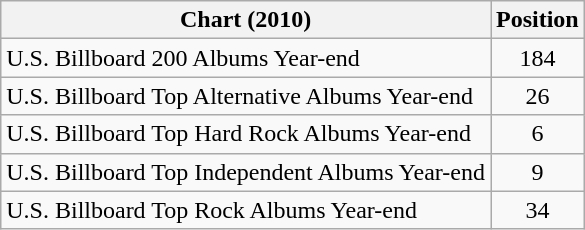<table class="wikitable sortable" style="text-align:center">
<tr>
<th>Chart (2010)</th>
<th>Position</th>
</tr>
<tr>
<td style="text-align:left;">U.S. Billboard 200 Albums Year-end</td>
<td style="text-align:center;">184</td>
</tr>
<tr>
<td style="text-align:left;">U.S. Billboard Top Alternative Albums Year-end</td>
<td style="text-align:center;">26</td>
</tr>
<tr>
<td style="text-align:left;">U.S. Billboard Top Hard Rock Albums Year-end</td>
<td style="text-align:center;">6</td>
</tr>
<tr>
<td style="text-align:left;">U.S. Billboard Top Independent Albums Year-end</td>
<td style="text-align:center;">9</td>
</tr>
<tr>
<td style="text-align:left;">U.S. Billboard Top Rock Albums Year-end</td>
<td style="text-align:center;">34</td>
</tr>
</table>
